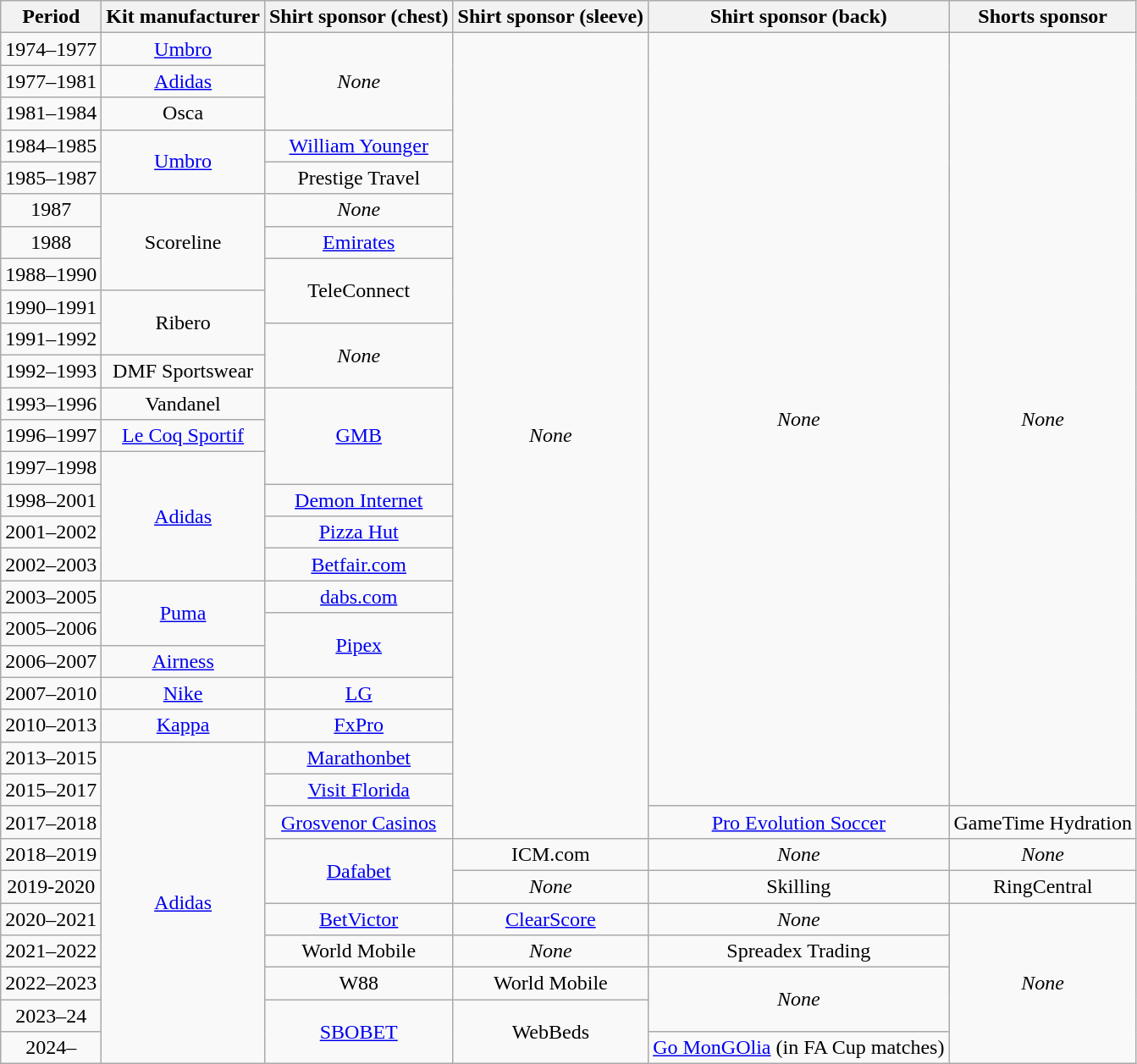<table class="wikitable sortable" style="text-align: center;">
<tr>
<th>Period</th>
<th>Kit manufacturer</th>
<th>Shirt sponsor (chest)</th>
<th>Shirt sponsor (sleeve)</th>
<th>Shirt sponsor (back)</th>
<th>Shorts sponsor</th>
</tr>
<tr>
<td>1974–1977</td>
<td><a href='#'>Umbro</a></td>
<td rowspan="3"><em>None</em></td>
<td rowspan="25"><em>None</em></td>
<td rowspan="24"><em>None</em></td>
<td rowspan="24"><em>None</em></td>
</tr>
<tr>
<td>1977–1981</td>
<td><a href='#'>Adidas</a></td>
</tr>
<tr>
<td>1981–1984</td>
<td>Osca</td>
</tr>
<tr>
<td>1984–1985</td>
<td rowspan="2"><a href='#'>Umbro</a></td>
<td><a href='#'>William Younger</a></td>
</tr>
<tr>
<td>1985–1987</td>
<td>Prestige Travel</td>
</tr>
<tr>
<td>1987</td>
<td rowspan="3">Scoreline</td>
<td><em>None</em></td>
</tr>
<tr>
<td>1988</td>
<td><a href='#'>Emirates</a></td>
</tr>
<tr>
<td>1988–1990</td>
<td rowspan="2">TeleConnect</td>
</tr>
<tr>
<td>1990–1991</td>
<td rowspan="2">Ribero</td>
</tr>
<tr>
<td>1991–1992</td>
<td rowspan="2"><em>None</em></td>
</tr>
<tr>
<td>1992–1993</td>
<td>DMF Sportswear</td>
</tr>
<tr>
<td>1993–1996</td>
<td>Vandanel</td>
<td rowspan="3"><a href='#'>GMB</a></td>
</tr>
<tr>
<td>1996–1997</td>
<td><a href='#'>Le Coq Sportif</a></td>
</tr>
<tr>
<td>1997–1998</td>
<td rowspan="4"><a href='#'>Adidas</a></td>
</tr>
<tr>
<td>1998–2001</td>
<td><a href='#'>Demon Internet</a></td>
</tr>
<tr>
<td>2001–2002</td>
<td><a href='#'>Pizza Hut</a></td>
</tr>
<tr>
<td>2002–2003</td>
<td><a href='#'>Betfair.com</a></td>
</tr>
<tr>
<td>2003–2005</td>
<td rowspan="2"><a href='#'>Puma</a></td>
<td><a href='#'>dabs.com</a></td>
</tr>
<tr>
<td>2005–2006</td>
<td rowspan="2"><a href='#'>Pipex</a></td>
</tr>
<tr>
<td>2006–2007</td>
<td><a href='#'>Airness</a></td>
</tr>
<tr>
<td>2007–2010</td>
<td><a href='#'>Nike</a></td>
<td><a href='#'>LG</a></td>
</tr>
<tr>
<td>2010–2013</td>
<td><a href='#'>Kappa</a></td>
<td><a href='#'>FxPro</a></td>
</tr>
<tr>
<td>2013–2015</td>
<td rowspan="10"><a href='#'>Adidas</a></td>
<td><a href='#'>Marathonbet</a></td>
</tr>
<tr>
<td>2015–2017</td>
<td><a href='#'>Visit Florida</a></td>
</tr>
<tr>
<td>2017–2018</td>
<td><a href='#'>Grosvenor Casinos</a></td>
<td><a href='#'>Pro Evolution Soccer</a></td>
<td>GameTime Hydration</td>
</tr>
<tr>
<td>2018–2019</td>
<td rowspan="2"><a href='#'>Dafabet</a></td>
<td>ICM.com</td>
<td><em>None</em></td>
<td><em>None</em></td>
</tr>
<tr>
<td>2019-2020</td>
<td><em>None</em></td>
<td>Skilling</td>
<td>RingCentral</td>
</tr>
<tr>
<td>2020–2021</td>
<td><a href='#'>BetVictor</a></td>
<td><a href='#'>ClearScore</a></td>
<td><em>None</em></td>
<td rowspan="5"><em>None</em></td>
</tr>
<tr>
<td>2021–2022</td>
<td>World Mobile</td>
<td><em>None</em></td>
<td>Spreadex Trading</td>
</tr>
<tr>
<td>2022–2023</td>
<td>W88</td>
<td>World Mobile</td>
<td rowspan="2"><em>None</em></td>
</tr>
<tr>
<td>2023–24</td>
<td rowspan="2"><a href='#'>SBOBET</a></td>
<td rowspan="2">WebBeds</td>
</tr>
<tr>
<td>2024–</td>
<td><a href='#'>Go MonGOlia</a> (in FA Cup matches)</td>
</tr>
</table>
